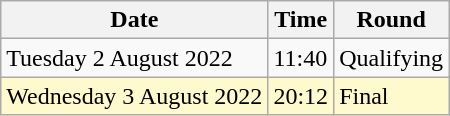<table class="wikitable">
<tr>
<th>Date</th>
<th>Time</th>
<th>Round</th>
</tr>
<tr>
<td>Tuesday 2 August 2022</td>
<td>11:40</td>
<td>Qualifying</td>
</tr>
<tr>
<td style=background:lemonchiffon>Wednesday 3 August 2022</td>
<td style=background:lemonchiffon>20:12</td>
<td style=background:lemonchiffon>Final</td>
</tr>
</table>
